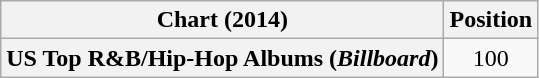<table class="wikitable plainrowheaders" style="text-align:center">
<tr>
<th scope="col">Chart (2014)</th>
<th scope="col">Position</th>
</tr>
<tr>
<th scope="row">US Top R&B/Hip-Hop Albums (<em>Billboard</em>)</th>
<td>100</td>
</tr>
</table>
